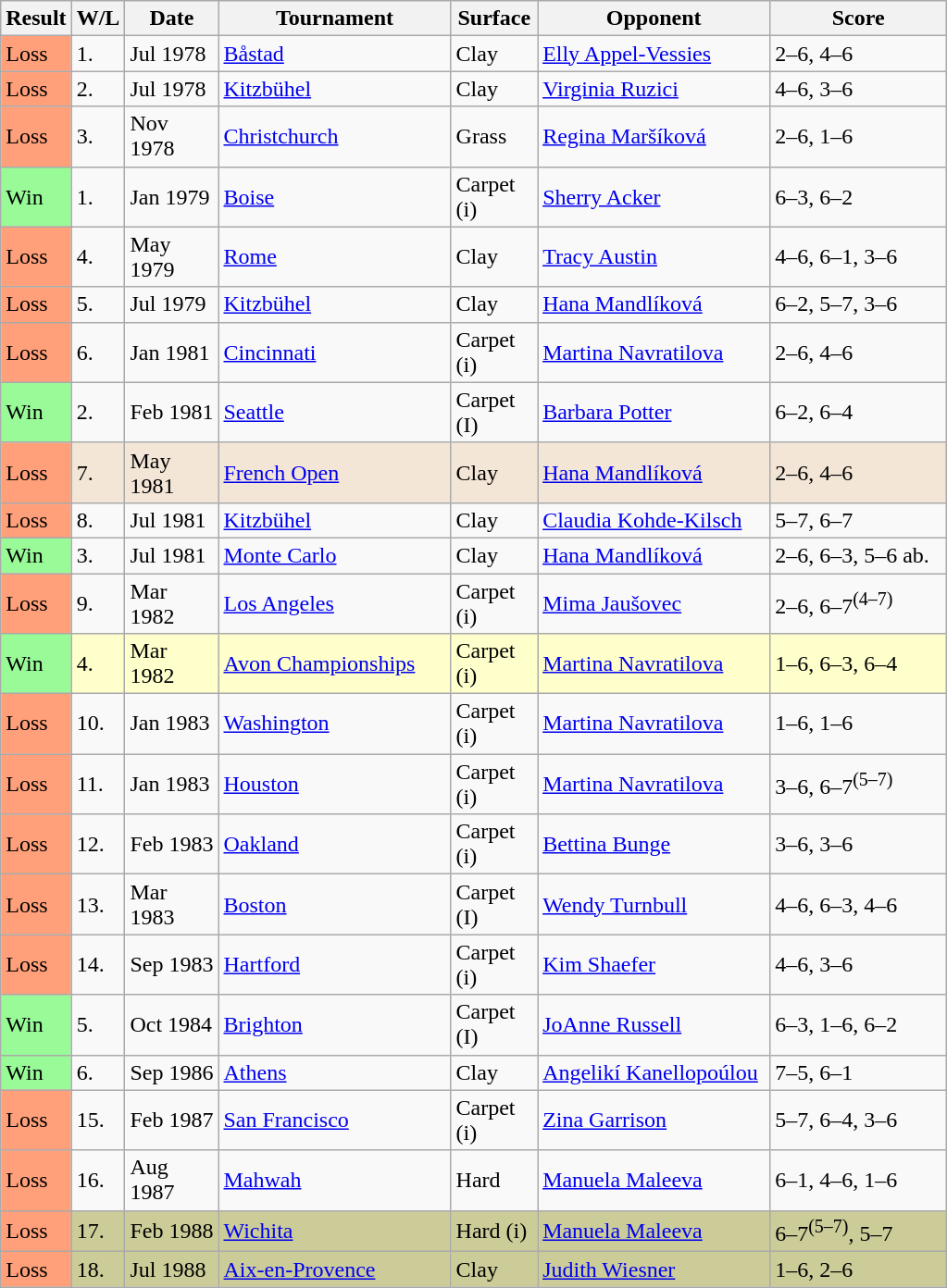<table class="sortable wikitable">
<tr>
<th style="width:40px">Result</th>
<th style="width:30px" class="unsortable">W/L</th>
<th style="width:60px">Date</th>
<th style="width:160px">Tournament</th>
<th style="width:55px">Surface</th>
<th style="width:160px">Opponent</th>
<th style="width:120px" class="unsortable">Score</th>
</tr>
<tr>
<td style="background:#ffa07a;">Loss</td>
<td>1.</td>
<td>Jul 1978</td>
<td><a href='#'>Båstad</a></td>
<td>Clay</td>
<td> <a href='#'>Elly Appel-Vessies</a></td>
<td>2–6, 4–6</td>
</tr>
<tr>
<td style="background:#ffa07a;">Loss</td>
<td>2.</td>
<td>Jul 1978</td>
<td><a href='#'>Kitzbühel</a></td>
<td>Clay</td>
<td> <a href='#'>Virginia Ruzici</a></td>
<td>4–6, 3–6</td>
</tr>
<tr>
<td style="background:#ffa07a;">Loss</td>
<td>3.</td>
<td>Nov 1978</td>
<td><a href='#'>Christchurch</a></td>
<td>Grass</td>
<td> <a href='#'>Regina Maršíková</a></td>
<td>2–6, 1–6</td>
</tr>
<tr>
<td style="background:#98fb98;">Win</td>
<td>1.</td>
<td>Jan 1979</td>
<td><a href='#'>Boise</a></td>
<td>Carpet (i)</td>
<td> <a href='#'>Sherry Acker</a></td>
<td>6–3, 6–2</td>
</tr>
<tr>
<td style="background:#ffa07a;">Loss</td>
<td>4.</td>
<td>May 1979</td>
<td><a href='#'>Rome</a></td>
<td>Clay</td>
<td> <a href='#'>Tracy Austin</a></td>
<td>4–6, 6–1, 3–6</td>
</tr>
<tr>
<td style="background:#ffa07a;">Loss</td>
<td>5.</td>
<td>Jul 1979</td>
<td><a href='#'>Kitzbühel</a></td>
<td>Clay</td>
<td> <a href='#'>Hana Mandlíková</a></td>
<td>6–2, 5–7, 3–6</td>
</tr>
<tr>
<td style="background:#ffa07a;">Loss</td>
<td>6.</td>
<td>Jan 1981</td>
<td><a href='#'>Cincinnati</a></td>
<td>Carpet (i)</td>
<td> <a href='#'>Martina Navratilova</a></td>
<td>2–6, 4–6</td>
</tr>
<tr>
<td style="background:#98fb98;">Win</td>
<td>2.</td>
<td>Feb 1981</td>
<td><a href='#'>Seattle</a></td>
<td>Carpet (I)</td>
<td> <a href='#'>Barbara Potter</a></td>
<td>6–2, 6–4</td>
</tr>
<tr bgcolor="#f3e6d7">
<td style="background:#ffa07a;">Loss</td>
<td>7.</td>
<td>May 1981</td>
<td><a href='#'>French Open</a></td>
<td>Clay</td>
<td> <a href='#'>Hana Mandlíková</a></td>
<td>2–6, 4–6</td>
</tr>
<tr>
<td style="background:#ffa07a;">Loss</td>
<td>8.</td>
<td>Jul 1981</td>
<td><a href='#'>Kitzbühel</a></td>
<td>Clay</td>
<td> <a href='#'>Claudia Kohde-Kilsch</a></td>
<td>5–7, 6–7</td>
</tr>
<tr>
<td style="background:#98fb98;">Win</td>
<td>3.</td>
<td>Jul 1981</td>
<td><a href='#'>Monte Carlo</a></td>
<td>Clay</td>
<td> <a href='#'>Hana Mandlíková</a></td>
<td>2–6, 6–3, 5–6 ab.</td>
</tr>
<tr>
<td style="background:#ffa07a;">Loss</td>
<td>9.</td>
<td>Mar 1982</td>
<td><a href='#'>Los Angeles</a></td>
<td>Carpet (i)</td>
<td> <a href='#'>Mima Jaušovec</a></td>
<td>2–6, 6–7<sup>(4–7)</sup></td>
</tr>
<tr bgcolor="#ffffcc">
<td style="background:#98fb98;">Win</td>
<td>4.</td>
<td>Mar 1982</td>
<td><a href='#'>Avon Championships</a></td>
<td>Carpet (i)</td>
<td> <a href='#'>Martina Navratilova</a></td>
<td>1–6, 6–3, 6–4</td>
</tr>
<tr>
<td style="background:#ffa07a;">Loss</td>
<td>10.</td>
<td>Jan 1983</td>
<td><a href='#'>Washington</a></td>
<td>Carpet (i)</td>
<td> <a href='#'>Martina Navratilova</a></td>
<td>1–6, 1–6</td>
</tr>
<tr>
<td style="background:#ffa07a;">Loss</td>
<td>11.</td>
<td>Jan 1983</td>
<td><a href='#'>Houston</a></td>
<td>Carpet (i)</td>
<td> <a href='#'>Martina Navratilova</a></td>
<td>3–6, 6–7<sup>(5–7)</sup></td>
</tr>
<tr>
<td style="background:#ffa07a;">Loss</td>
<td>12.</td>
<td>Feb 1983</td>
<td><a href='#'>Oakland</a></td>
<td>Carpet (i)</td>
<td> <a href='#'>Bettina Bunge</a></td>
<td>3–6, 3–6</td>
</tr>
<tr>
<td style="background:#ffa07a;">Loss</td>
<td>13.</td>
<td>Mar 1983</td>
<td><a href='#'>Boston</a></td>
<td>Carpet (I)</td>
<td> <a href='#'>Wendy Turnbull</a></td>
<td>4–6, 6–3, 4–6</td>
</tr>
<tr>
<td style="background:#ffa07a;">Loss</td>
<td>14.</td>
<td>Sep 1983</td>
<td><a href='#'>Hartford</a></td>
<td>Carpet (i)</td>
<td> <a href='#'>Kim Shaefer</a></td>
<td>4–6, 3–6</td>
</tr>
<tr>
<td style="background:#98fb98;">Win</td>
<td>5.</td>
<td>Oct 1984</td>
<td><a href='#'>Brighton</a></td>
<td>Carpet (I)</td>
<td> <a href='#'>JoAnne Russell</a></td>
<td>6–3, 1–6, 6–2</td>
</tr>
<tr>
<td style="background:#98fb98;">Win</td>
<td>6.</td>
<td>Sep 1986</td>
<td><a href='#'>Athens</a></td>
<td>Clay</td>
<td> <a href='#'>Angelikí Kanellopoúlou</a></td>
<td>7–5, 6–1</td>
</tr>
<tr>
<td style="background:#ffa07a;">Loss</td>
<td>15.</td>
<td>Feb 1987</td>
<td><a href='#'>San Francisco</a></td>
<td>Carpet (i)</td>
<td> <a href='#'>Zina Garrison</a></td>
<td>5–7, 6–4, 3–6</td>
</tr>
<tr>
<td style="background:#ffa07a;">Loss</td>
<td>16.</td>
<td>Aug 1987</td>
<td><a href='#'>Mahwah</a></td>
<td>Hard</td>
<td> <a href='#'>Manuela Maleeva</a></td>
<td>6–1, 4–6, 1–6</td>
</tr>
<tr bgcolor="#CCCC99">
<td style="background:#ffa07a;">Loss</td>
<td>17.</td>
<td>Feb 1988</td>
<td><a href='#'>Wichita</a></td>
<td>Hard (i)</td>
<td> <a href='#'>Manuela Maleeva</a></td>
<td>6–7<sup>(5–7)</sup>, 5–7</td>
</tr>
<tr bgcolor="#CCCC99">
<td style="background:#ffa07a;">Loss</td>
<td>18.</td>
<td>Jul 1988</td>
<td><a href='#'>Aix-en-Provence</a></td>
<td>Clay</td>
<td> <a href='#'>Judith Wiesner</a></td>
<td>1–6, 2–6</td>
</tr>
</table>
